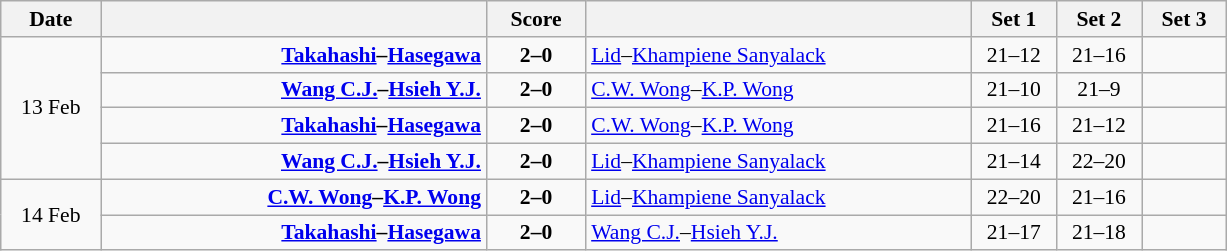<table class="wikitable" style="text-align: center; font-size:90% ">
<tr>
<th width="60">Date</th>
<th align="right" width="250"></th>
<th width="60">Score</th>
<th align="left" width="250"></th>
<th width="50">Set 1</th>
<th width="50">Set 2</th>
<th width="50">Set 3</th>
</tr>
<tr>
<td rowspan=4>13 Feb</td>
<td align=right><strong><a href='#'>Takahashi</a>–<a href='#'>Hasegawa</a> </strong></td>
<td align=center><strong>2–0</strong></td>
<td align=left> <a href='#'>Lid</a>–<a href='#'>Khampiene Sanyalack</a></td>
<td>21–12</td>
<td>21–16</td>
<td></td>
</tr>
<tr>
<td align=right><strong><a href='#'>Wang C.J.</a>–<a href='#'>Hsieh Y.J.</a> </strong></td>
<td align=center><strong>2–0</strong></td>
<td align=left> <a href='#'>C.W. Wong</a>–<a href='#'>K.P. Wong</a></td>
<td>21–10</td>
<td>21–9</td>
<td></td>
</tr>
<tr>
<td align=right><strong><a href='#'>Takahashi</a>–<a href='#'>Hasegawa</a> </strong></td>
<td align=center><strong>2–0</strong></td>
<td align=left> <a href='#'>C.W. Wong</a>–<a href='#'>K.P. Wong</a></td>
<td>21–16</td>
<td>21–12</td>
<td></td>
</tr>
<tr>
<td align=right><strong><a href='#'>Wang C.J.</a>–<a href='#'>Hsieh Y.J.</a> </strong></td>
<td align=center><strong>2–0</strong></td>
<td align=left> <a href='#'>Lid</a>–<a href='#'>Khampiene Sanyalack</a></td>
<td>21–14</td>
<td>22–20</td>
<td></td>
</tr>
<tr>
<td rowspan=2>14 Feb</td>
<td align=right><strong><a href='#'>C.W. Wong</a>–<a href='#'>K.P. Wong</a> </strong></td>
<td align=center><strong>2–0</strong></td>
<td align=left> <a href='#'>Lid</a>–<a href='#'>Khampiene Sanyalack</a></td>
<td>22–20</td>
<td>21–16</td>
<td></td>
</tr>
<tr>
<td align=right><strong><a href='#'>Takahashi</a>–<a href='#'>Hasegawa</a> </strong></td>
<td align=center><strong>2–0</strong></td>
<td align=left> <a href='#'>Wang C.J.</a>–<a href='#'>Hsieh Y.J.</a></td>
<td>21–17</td>
<td>21–18</td>
<td></td>
</tr>
</table>
